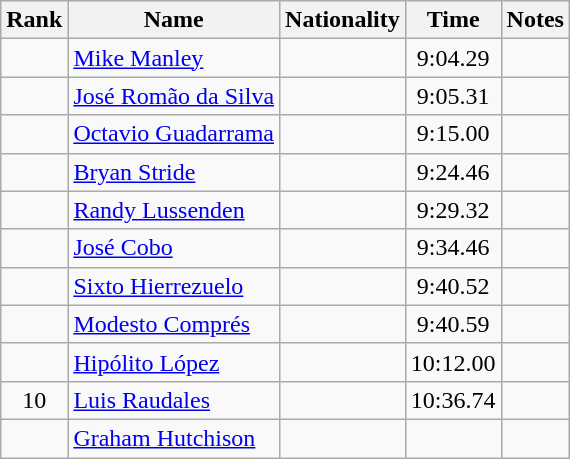<table class="wikitable sortable" style="text-align:center">
<tr>
<th>Rank</th>
<th>Name</th>
<th>Nationality</th>
<th>Time</th>
<th>Notes</th>
</tr>
<tr>
<td></td>
<td align=left><a href='#'>Mike Manley</a></td>
<td align=left></td>
<td>9:04.29</td>
<td></td>
</tr>
<tr>
<td></td>
<td align=left><a href='#'>José Romão da Silva</a></td>
<td align=left></td>
<td>9:05.31</td>
<td></td>
</tr>
<tr>
<td></td>
<td align=left><a href='#'>Octavio Guadarrama</a></td>
<td align=left></td>
<td>9:15.00</td>
<td></td>
</tr>
<tr>
<td></td>
<td align=left><a href='#'>Bryan Stride</a></td>
<td align=left></td>
<td>9:24.46</td>
<td></td>
</tr>
<tr>
<td></td>
<td align=left><a href='#'>Randy Lussenden</a></td>
<td align=left></td>
<td>9:29.32</td>
<td></td>
</tr>
<tr>
<td></td>
<td align=left><a href='#'>José Cobo</a></td>
<td align=left></td>
<td>9:34.46</td>
<td></td>
</tr>
<tr>
<td></td>
<td align=left><a href='#'>Sixto Hierrezuelo</a></td>
<td align=left></td>
<td>9:40.52</td>
<td></td>
</tr>
<tr>
<td></td>
<td align=left><a href='#'>Modesto Comprés</a></td>
<td align=left></td>
<td>9:40.59</td>
<td></td>
</tr>
<tr>
<td></td>
<td align=left><a href='#'>Hipólito López</a></td>
<td align=left></td>
<td>10:12.00</td>
<td></td>
</tr>
<tr>
<td>10</td>
<td align=left><a href='#'>Luis Raudales</a></td>
<td align=left></td>
<td>10:36.74</td>
<td></td>
</tr>
<tr>
<td></td>
<td align=left><a href='#'>Graham Hutchison</a></td>
<td align=left></td>
<td></td>
<td></td>
</tr>
</table>
